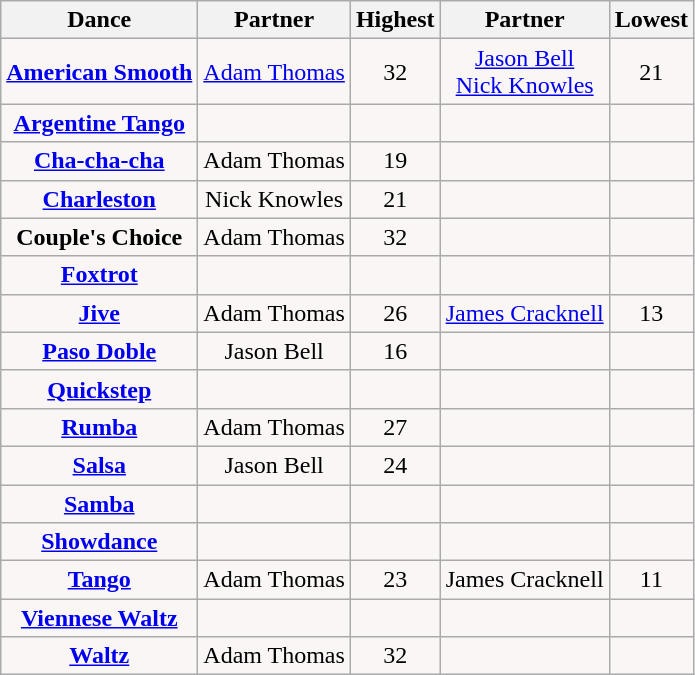<table class="wikitable sortable collapsed">
<tr style="text-align:Center; background:cc;">
<th>Dance</th>
<th>Partner</th>
<th>Highest</th>
<th>Partner</th>
<th>Lowest</th>
</tr>
<tr style="text-align: center; background:#faf6f6">
<td><strong><a href='#'>American Smooth</a></strong></td>
<td><a href='#'>Adam Thomas</a></td>
<td>32</td>
<td><a href='#'>Jason Bell</a> <br> <a href='#'>Nick Knowles</a></td>
<td>21</td>
</tr>
<tr style="text-align: center; background:#faf6f6">
<td><strong><a href='#'>Argentine Tango</a></strong></td>
<td></td>
<td></td>
<td></td>
<td></td>
</tr>
<tr style="text-align: center; background:#faf6f6">
<td><strong><a href='#'>Cha-cha-cha</a></strong></td>
<td>Adam Thomas</td>
<td>19</td>
<td></td>
<td></td>
</tr>
<tr style="text-align: center; background:#faf6f6">
<td><strong><a href='#'>Charleston</a></strong></td>
<td>Nick Knowles</td>
<td>21</td>
<td></td>
<td></td>
</tr>
<tr style="text-align: center; background:#faf6f6">
<td><strong>Couple's Choice</strong></td>
<td>Adam Thomas</td>
<td>32</td>
<td></td>
<td></td>
</tr>
<tr style="text-align: center; background:#faf6f6">
<td><strong><a href='#'>Foxtrot</a></strong></td>
<td></td>
<td></td>
<td></td>
<td></td>
</tr>
<tr style="text-align: center; background:#faf6f6">
<td><strong><a href='#'>Jive</a></strong></td>
<td>Adam Thomas</td>
<td>26</td>
<td><a href='#'>James Cracknell</a></td>
<td>13</td>
</tr>
<tr style="text-align: center; background:#faf6f6">
<td><strong><a href='#'>Paso Doble</a></strong></td>
<td>Jason Bell</td>
<td>16</td>
<td></td>
<td></td>
</tr>
<tr style="text-align: center; background:#faf6f6">
<td><strong><a href='#'>Quickstep</a></strong></td>
<td></td>
<td></td>
<td></td>
<td></td>
</tr>
<tr style="text-align: center; background:#faf6f6">
<td><strong><a href='#'>Rumba</a></strong></td>
<td>Adam Thomas</td>
<td>27</td>
<td></td>
<td></td>
</tr>
<tr style="text-align: center; background:#faf6f6">
<td><strong><a href='#'>Salsa</a></strong></td>
<td>Jason Bell</td>
<td>24</td>
<td></td>
<td></td>
</tr>
<tr style="text-align: center; background:#faf6f6">
<td><strong><a href='#'>Samba</a></strong></td>
<td></td>
<td></td>
<td></td>
<td></td>
</tr>
<tr style="text-align: center; background:#faf6f6">
<td><strong><a href='#'>Showdance</a></strong></td>
<td></td>
<td></td>
<td></td>
<td></td>
</tr>
<tr style="text-align: center; background:#faf6f6">
<td><strong><a href='#'>Tango</a></strong></td>
<td>Adam Thomas</td>
<td>23</td>
<td>James Cracknell</td>
<td>11</td>
</tr>
<tr style="text-align: center; background:#faf6f6">
<td><strong><a href='#'>Viennese Waltz</a></strong></td>
<td></td>
<td></td>
<td></td>
<td></td>
</tr>
<tr style="text-align: center; background:#faf6f6">
<td><strong><a href='#'>Waltz</a></strong></td>
<td>Adam Thomas</td>
<td>32</td>
<td></td>
<td></td>
</tr>
</table>
